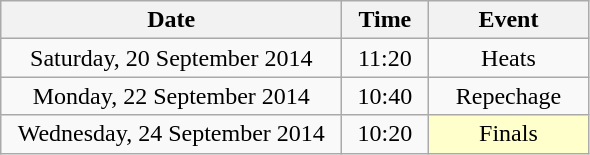<table class = "wikitable" style="text-align:center;">
<tr>
<th width=220>Date</th>
<th width=50>Time</th>
<th width=100>Event</th>
</tr>
<tr>
<td>Saturday, 20 September 2014</td>
<td>11:20</td>
<td>Heats</td>
</tr>
<tr>
<td>Monday, 22 September 2014</td>
<td>10:40</td>
<td>Repechage</td>
</tr>
<tr>
<td>Wednesday, 24 September 2014</td>
<td>10:20</td>
<td bgcolor=ffffcc>Finals</td>
</tr>
</table>
